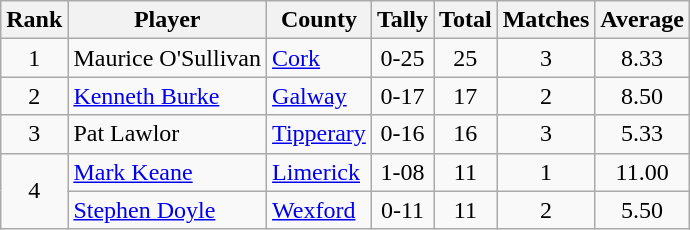<table class="wikitable">
<tr>
<th>Rank</th>
<th>Player</th>
<th>County</th>
<th>Tally</th>
<th>Total</th>
<th>Matches</th>
<th>Average</th>
</tr>
<tr>
<td rowspan="1" style="text-align:center;">1</td>
<td>Maurice O'Sullivan</td>
<td><a href='#'>Cork</a></td>
<td align=center>0-25</td>
<td align=center>25</td>
<td align=center>3</td>
<td align=center>8.33</td>
</tr>
<tr>
<td rowspan="1" style="text-align:center;">2</td>
<td><a href='#'>Kenneth Burke</a></td>
<td><a href='#'>Galway</a></td>
<td align=center>0-17</td>
<td align=center>17</td>
<td align=center>2</td>
<td align=center>8.50</td>
</tr>
<tr>
<td rowspan="1" style="text-align:center;">3</td>
<td>Pat Lawlor</td>
<td><a href='#'>Tipperary</a></td>
<td align=center>0-16</td>
<td align=center>16</td>
<td align=center>3</td>
<td align=center>5.33</td>
</tr>
<tr>
<td rowspan="2" style="text-align:center;">4</td>
<td><a href='#'>Mark Keane</a></td>
<td><a href='#'>Limerick</a></td>
<td align=center>1-08</td>
<td align=center>11</td>
<td align=center>1</td>
<td align=center>11.00</td>
</tr>
<tr>
<td><a href='#'>Stephen Doyle</a></td>
<td><a href='#'>Wexford</a></td>
<td align=center>0-11</td>
<td align=center>11</td>
<td align=center>2</td>
<td align=center>5.50</td>
</tr>
</table>
